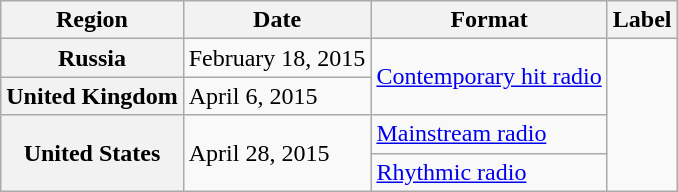<table class="wikitable plainrowheaders">
<tr>
<th>Region</th>
<th>Date</th>
<th>Format</th>
<th>Label</th>
</tr>
<tr>
<th scope="row">Russia</th>
<td>February 18, 2015</td>
<td rowspan="2"><a href='#'>Contemporary hit radio</a></td>
<td rowspan="4"></td>
</tr>
<tr>
<th scope="row">United Kingdom</th>
<td>April 6, 2015</td>
</tr>
<tr>
<th scope="row" rowspan="2">United States</th>
<td rowspan="2">April 28, 2015</td>
<td><a href='#'>Mainstream radio</a></td>
</tr>
<tr>
<td><a href='#'>Rhythmic radio</a></td>
</tr>
</table>
